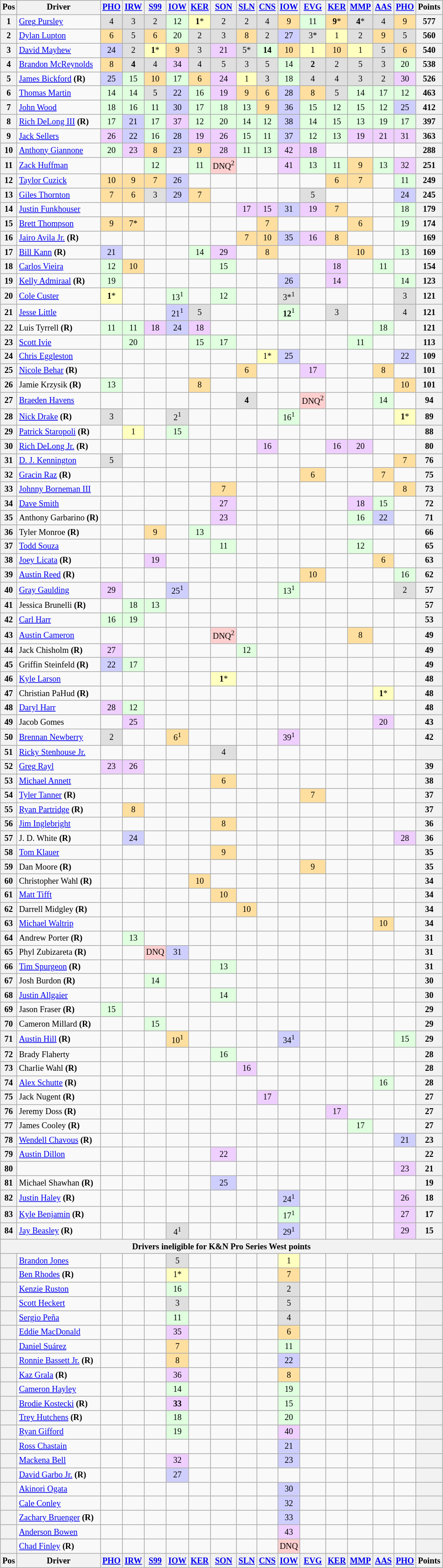<table class="wikitable" style="font-size:77%; text-align:center;">
<tr valign="center">
<th valign="middle">Pos</th>
<th valign="middle">Driver</th>
<th><a href='#'>PHO</a></th>
<th><a href='#'>IRW</a></th>
<th><a href='#'>S99</a></th>
<th><a href='#'>IOW</a></th>
<th><a href='#'>KER</a></th>
<th><a href='#'>SON</a></th>
<th><a href='#'>SLN</a></th>
<th><a href='#'>CNS</a></th>
<th><a href='#'>IOW</a></th>
<th><a href='#'>EVG</a></th>
<th><a href='#'>KER</a></th>
<th><a href='#'>MMP</a></th>
<th><a href='#'>AAS</a></th>
<th><a href='#'>PHO</a></th>
<th valign="middle">Points</th>
</tr>
<tr>
<th>1</th>
<td align="left"><a href='#'>Greg Pursley</a></td>
<td style="background:#DFDFDF;">4</td>
<td style="background:#DFDFDF;">3</td>
<td style="background:#DFDFDF;">2</td>
<td style="background:#DFFFDF;">12</td>
<td style="background:#FFFFBF;"><strong>1</strong>*</td>
<td style="background:#DFDFDF;">2</td>
<td style="background:#DFDFDF;">2</td>
<td style="background:#DFDFDF;">4</td>
<td style="background:#FFDF9F;">9</td>
<td style="background:#DFFFDF;">11</td>
<td style="background:#FFDF9F;"><strong>9</strong>*</td>
<td style="background:#DFDFDF;"><strong>4</strong>*</td>
<td style="background:#DFDFDF;">4</td>
<td style="background:#FFDF9F;">9</td>
<th>577</th>
</tr>
<tr>
<th>2</th>
<td align="left"><a href='#'>Dylan Lupton</a></td>
<td style="background:#FFDF9F;">6</td>
<td style="background:#DFDFDF;">5</td>
<td style="background:#FFDF9F;">6</td>
<td style="background:#DFFFDF;">20</td>
<td style="background:#DFDFDF;">2</td>
<td style="background:#DFDFDF;">3</td>
<td style="background:#FFDF9F;">8</td>
<td style="background:#DFDFDF;">2</td>
<td style="background:#CFCFFF;">27</td>
<td style="background:#DFDFDF;">3*</td>
<td style="background:#FFFFBF;">1</td>
<td style="background:#DFDFDF;">2</td>
<td style="background:#FFDF9F;">9</td>
<td style="background:#DFDFDF;">5</td>
<th>560</th>
</tr>
<tr>
<th>3</th>
<td align="left"><a href='#'>David Mayhew</a></td>
<td style="background:#CFCFFF;">24</td>
<td style="background:#DFDFDF;">2</td>
<td style="background:#FFFFBF;"><strong>1</strong>*</td>
<td style="background:#FFDF9F;">9</td>
<td style="background:#DFDFDF;">3</td>
<td style="background:#EFCFFF;">21</td>
<td style="background:#DFDFDF;">5*</td>
<td style="background:#DFFFDF;"><strong>14</strong></td>
<td style="background:#FFDF9F;">10</td>
<td style="background:#FFFFBF;">1</td>
<td style="background:#FFDF9F;">10</td>
<td style="background:#FFFFBF;">1</td>
<td style="background:#DFDFDF;">5</td>
<td style="background:#FFDF9F;">6</td>
<th>540</th>
</tr>
<tr>
<th>4</th>
<td align="left"><a href='#'>Brandon McReynolds</a></td>
<td style="background:#FFDF9F;">8</td>
<td style="background:#DFDFDF;"><strong>4</strong></td>
<td style="background:#DFDFDF;">4</td>
<td style="background:#EFCFFF;">34</td>
<td style="background:#DFDFDF;">4</td>
<td style="background:#DFDFDF;">5</td>
<td style="background:#DFDFDF;">3</td>
<td style="background:#DFDFDF;">5</td>
<td style="background:#DFFFDF;">14</td>
<td style="background:#DFDFDF;"><strong>2</strong></td>
<td style="background:#DFDFDF;">2</td>
<td style="background:#DFDFDF;">5</td>
<td style="background:#DFDFDF;">3</td>
<td style="background:#DFFFDF;">20</td>
<th>538</th>
</tr>
<tr>
<th>5</th>
<td align="left"><a href='#'>James Bickford</a> <strong>(R)</strong></td>
<td style="background:#CFCFFF;">25</td>
<td style="background:#DFFFDF;">15</td>
<td style="background:#FFDF9F;">10</td>
<td style="background:#DFFFDF;">17</td>
<td style="background:#FFDF9F;">6</td>
<td style="background:#EFCFFF;">24</td>
<td style="background:#FFFFBF;">1</td>
<td style="background:#DFDFDF;">3</td>
<td style="background:#DFFFDF;">18</td>
<td style="background:#DFDFDF;">4</td>
<td style="background:#DFDFDF;">4</td>
<td style="background:#DFDFDF;">3</td>
<td style="background:#DFDFDF;">2</td>
<td style="background:#EFCFFF;">30</td>
<th>526</th>
</tr>
<tr>
<th>6</th>
<td align="left"><a href='#'>Thomas Martin</a></td>
<td style="background:#DFFFDF;">14</td>
<td style="background:#DFFFDF;">14</td>
<td style="background:#DFDFDF;">5</td>
<td style="background:#CFCFFF;">22</td>
<td style="background:#DFFFDF;">16</td>
<td style="background:#EFCFFF;">19</td>
<td style="background:#FFDF9F;">9</td>
<td style="background:#FFDF9F;">6</td>
<td style="background:#CFCFFF;">28</td>
<td style="background:#FFDF9F;">8</td>
<td style="background:#DFDFDF;">5</td>
<td style="background:#DFFFDF;">14</td>
<td style="background:#DFFFDF;">17</td>
<td style="background:#DFFFDF;">12</td>
<th>463</th>
</tr>
<tr>
<th>7</th>
<td align="left"><a href='#'>John Wood</a></td>
<td style="background:#DFFFDF;">18</td>
<td style="background:#DFFFDF;">16</td>
<td style="background:#DFFFDF;">11</td>
<td style="background:#CFCFFF;">30</td>
<td style="background:#DFFFDF;">17</td>
<td style="background:#DFFFDF;">18</td>
<td style="background:#DFFFDF;">13</td>
<td style="background:#FFDF9F;">9</td>
<td style="background:#CFCFFF;">36</td>
<td style="background:#DFFFDF;">15</td>
<td style="background:#DFFFDF;">12</td>
<td style="background:#DFFFDF;">15</td>
<td style="background:#DFFFDF;">12</td>
<td style="background:#CFCFFF;">25</td>
<th>412</th>
</tr>
<tr>
<th>8</th>
<td align="left"><a href='#'>Rich DeLong III</a> <strong>(R)</strong></td>
<td style="background:#DFFFDF;">17</td>
<td style="background:#CFCFFF;">21</td>
<td style="background:#DFFFDF;">17</td>
<td style="background:#EFCFFF;">37</td>
<td style="background:#DFFFDF;">12</td>
<td style="background:#DFFFDF;">20</td>
<td style="background:#DFFFDF;">14</td>
<td style="background:#DFFFDF;">12</td>
<td style="background:#CFCFFF;">38</td>
<td style="background:#DFFFDF;">14</td>
<td style="background:#DFFFDF;">15</td>
<td style="background:#DFFFDF;">13</td>
<td style="background:#DFFFDF;">19</td>
<td style="background:#DFFFDF;">17</td>
<th>397</th>
</tr>
<tr>
<th>9</th>
<td align="left"><a href='#'>Jack Sellers</a></td>
<td style="background:#EFCFFF;">26</td>
<td style="background:#CFCFFF;">22</td>
<td style="background:#DFFFDF;">16</td>
<td style="background:#CFCFFF;">28</td>
<td style="background:#EFCFFF;">19</td>
<td style="background:#EFCFFF;">26</td>
<td style="background:#DFFFDF;">15</td>
<td style="background:#DFFFDF;">11</td>
<td style="background:#CFCFFF;">37</td>
<td style="background:#DFFFDF;">12</td>
<td style="background:#DFFFDF;">13</td>
<td style="background:#EFCFFF;">19</td>
<td style="background:#EFCFFF;">21</td>
<td style="background:#EFCFFF;">31</td>
<th>363</th>
</tr>
<tr>
<th>10</th>
<td align="left"><a href='#'>Anthony Giannone</a></td>
<td style="background:#DFFFDF;">20</td>
<td style="background:#EFCFFF;">23</td>
<td style="background:#FFDF9F;">8</td>
<td style="background:#CFCFFF;">23</td>
<td style="background:#FFDF9F;">9</td>
<td style="background:#EFCFFF;">28</td>
<td style="background:#DFFFDF;">11</td>
<td style="background:#DFFFDF;">13</td>
<td style="background:#EFCFFF;">42</td>
<td style="background:#EFCFFF;">18</td>
<td></td>
<td></td>
<td></td>
<td></td>
<th>288</th>
</tr>
<tr>
<th>11</th>
<td align="left"><a href='#'>Zack Huffman</a></td>
<td></td>
<td></td>
<td style="background:#DFFFDF;">12</td>
<td></td>
<td style="background:#DFFFDF;">11</td>
<td style="background:#FFCFCF;">DNQ<sup>2</sup></td>
<td></td>
<td></td>
<td style="background:#EFCFFF;">41</td>
<td style="background:#DFFFDF;">13</td>
<td style="background:#DFFFDF;">11</td>
<td style="background:#FFDF9F;">9</td>
<td style="background:#DFFFDF;">13</td>
<td style="background:#EFCFFF;">32</td>
<th>251</th>
</tr>
<tr>
<th>12</th>
<td align="left"><a href='#'>Taylor Cuzick</a></td>
<td style="background:#FFDF9F;">10</td>
<td style="background:#FFDF9F;">9</td>
<td style="background:#FFDF9F;">7</td>
<td style="background:#CFCFFF;">26</td>
<td></td>
<td></td>
<td></td>
<td></td>
<td></td>
<td></td>
<td style="background:#FFDF9F;">6</td>
<td style="background:#FFDF9F;">7</td>
<td></td>
<td style="background:#DFFFDF;">11</td>
<th>249</th>
</tr>
<tr>
<th>13</th>
<td align="left"><a href='#'>Giles Thornton</a></td>
<td style="background:#FFDF9F;">7</td>
<td style="background:#FFDF9F;">6</td>
<td style="background:#DFDFDF;">3</td>
<td style="background:#CFCFFF;">29</td>
<td style="background:#FFDF9F;">7</td>
<td></td>
<td></td>
<td></td>
<td></td>
<td style="background:#DFDFDF;">5</td>
<td></td>
<td></td>
<td></td>
<td style="background:#CFCFFF;">24</td>
<th>245</th>
</tr>
<tr>
<th>14</th>
<td align="left"><a href='#'>Justin Funkhouser</a></td>
<td></td>
<td></td>
<td></td>
<td></td>
<td></td>
<td></td>
<td style="background:#EFCFFF;">17</td>
<td style="background:#EFCFFF;">15</td>
<td style="background:#CFCFFF;">31</td>
<td style="background:#EFCFFF;">19</td>
<td style="background:#FFDF9F;">7</td>
<td></td>
<td></td>
<td style="background:#DFFFDF;">18</td>
<th>179</th>
</tr>
<tr>
<th>15</th>
<td align="left"><a href='#'>Brett Thompson</a></td>
<td style="background:#FFDF9F;">9</td>
<td style="background:#FFDF9F;">7*</td>
<td></td>
<td></td>
<td></td>
<td></td>
<td></td>
<td style="background:#FFDF9F;">7</td>
<td></td>
<td></td>
<td></td>
<td style="background:#FFDF9F;">6</td>
<td></td>
<td style="background:#DFFFDF;">19</td>
<th>174</th>
</tr>
<tr>
<th>16</th>
<td align="left"><a href='#'>Jairo Avila Jr.</a> <strong>(R)</strong></td>
<td></td>
<td></td>
<td></td>
<td></td>
<td></td>
<td></td>
<td style="background:#FFDF9F;">7</td>
<td style="background:#FFDF9F;">10</td>
<td style="background:#CFCFFF;">35</td>
<td style="background:#EFCFFF;">16</td>
<td style="background:#FFDF9F;">8</td>
<td></td>
<td></td>
<td></td>
<th>169</th>
</tr>
<tr>
<th>17</th>
<td align="left"><a href='#'>Bill Kann</a> <strong>(R)</strong></td>
<td style="background:#CFCFFF;">21</td>
<td></td>
<td></td>
<td></td>
<td style="background:#DFFFDF;">14</td>
<td style="background:#EFCFFF;">29</td>
<td></td>
<td style="background:#FFDF9F;">8</td>
<td></td>
<td></td>
<td></td>
<td style="background:#FFDF9F;">10</td>
<td></td>
<td style="background:#DFFFDF;">13</td>
<th>169</th>
</tr>
<tr>
<th>18</th>
<td align="left"><a href='#'>Carlos Vieira</a></td>
<td style="background:#DFFFDF;">12</td>
<td style="background:#FFDF9F;">10</td>
<td></td>
<td></td>
<td></td>
<td style="background:#DFFFDF;">15</td>
<td></td>
<td></td>
<td></td>
<td></td>
<td style="background:#EFCFFF;">18</td>
<td></td>
<td style="background:#DFFFDF;">11</td>
<td></td>
<th>154</th>
</tr>
<tr>
<th>19</th>
<td align="left"><a href='#'>Kelly Admiraal</a> <strong>(R)</strong></td>
<td style="background:#DFFFDF;">19</td>
<td></td>
<td></td>
<td></td>
<td></td>
<td></td>
<td></td>
<td></td>
<td style="background:#CFCFFF;">26</td>
<td></td>
<td style="background:#EFCFFF;">14</td>
<td></td>
<td></td>
<td style="background:#DFFFDF;">14</td>
<th>123</th>
</tr>
<tr>
<th>20</th>
<td align="left"><a href='#'>Cole Custer</a></td>
<td style="background:#FFFFBF;"><strong>1</strong>*</td>
<td></td>
<td></td>
<td style="background:#DFFFDF;">13<sup>1</sup></td>
<td></td>
<td style="background:#DFFFDF;">12</td>
<td></td>
<td></td>
<td style="background:#DFDFDF;">3*<sup>1</sup></td>
<td></td>
<td></td>
<td></td>
<td></td>
<td style="background:#DFDFDF;">3</td>
<th>121</th>
</tr>
<tr>
<th>21</th>
<td align="left"><a href='#'>Jesse Little</a></td>
<td></td>
<td></td>
<td></td>
<td style="background:#CFCFFF;">21<sup>1</sup></td>
<td style="background:#DFDFDF;">5</td>
<td></td>
<td></td>
<td></td>
<td style="background:#DFFFDF;"><strong>12</strong><sup>1</sup></td>
<td></td>
<td style="background:#DFDFDF;">3</td>
<td></td>
<td></td>
<td style="background:#DFDFDF;">4</td>
<th>121</th>
</tr>
<tr>
<th>22</th>
<td align="left">Luis Tyrrell <strong>(R)</strong></td>
<td style="background:#DFFFDF;">11</td>
<td style="background:#DFFFDF;">11</td>
<td style="background:#EFCFFF;">18</td>
<td style="background:#CFCFFF;">24</td>
<td style="background:#EFCFFF;">18</td>
<td></td>
<td></td>
<td></td>
<td></td>
<td></td>
<td></td>
<td></td>
<td style="background:#DFFFDF;">18</td>
<td></td>
<th>121</th>
</tr>
<tr>
<th>23</th>
<td align="left"><a href='#'>Scott Ivie</a></td>
<td></td>
<td style="background:#DFFFDF;">20</td>
<td></td>
<td></td>
<td style="background:#DFFFDF;">15</td>
<td style="background:#DFFFDF;">17</td>
<td></td>
<td></td>
<td></td>
<td></td>
<td></td>
<td style="background:#DFFFDF;">11</td>
<td></td>
<td></td>
<th>113</th>
</tr>
<tr>
<th>24</th>
<td align="left"><a href='#'>Chris Eggleston</a></td>
<td></td>
<td></td>
<td></td>
<td></td>
<td></td>
<td></td>
<td></td>
<td style="background:#FFFFBF;">1*</td>
<td style="background:#CFCFFF;">25</td>
<td></td>
<td></td>
<td></td>
<td></td>
<td style="background:#CFCFFF;">22</td>
<th>109</th>
</tr>
<tr>
<th>25</th>
<td align="left"><a href='#'>Nicole Behar</a> <strong>(R)</strong></td>
<td></td>
<td></td>
<td></td>
<td></td>
<td></td>
<td></td>
<td style="background:#FFDF9F;">6</td>
<td></td>
<td></td>
<td style="background:#EFCFFF;">17</td>
<td></td>
<td></td>
<td style="background:#FFDF9F;">8</td>
<td></td>
<th>101</th>
</tr>
<tr>
<th>26</th>
<td align="left">Jamie Krzysik <strong>(R)</strong></td>
<td style="background:#DFFFDF;">13</td>
<td></td>
<td></td>
<td></td>
<td style="background:#FFDF9F;">8</td>
<td></td>
<td></td>
<td></td>
<td></td>
<td></td>
<td></td>
<td></td>
<td></td>
<td style="background:#FFDF9F;">10</td>
<th>101</th>
</tr>
<tr>
<th>27</th>
<td align="left"><a href='#'>Braeden Havens</a></td>
<td></td>
<td></td>
<td></td>
<td></td>
<td></td>
<td></td>
<td style="background:#DFDFDF;"><strong>4</strong></td>
<td></td>
<td></td>
<td style="background:#FFCFCF;">DNQ<sup>2</sup></td>
<td></td>
<td></td>
<td style="background:#DFFFDF;">14</td>
<td></td>
<th>94</th>
</tr>
<tr>
<th>28</th>
<td align="left"><a href='#'>Nick Drake</a> <strong>(R)</strong></td>
<td style="background:#DFDFDF;">3</td>
<td></td>
<td></td>
<td style="background:#DFDFDF;">2<sup>1</sup></td>
<td></td>
<td></td>
<td></td>
<td></td>
<td style="background:#DFFFDF;">16<sup>1</sup></td>
<td></td>
<td></td>
<td></td>
<td></td>
<td style="background:#FFFFBF;"><strong>1</strong>*</td>
<th>89</th>
</tr>
<tr>
<th>29</th>
<td align="left"><a href='#'>Patrick Staropoli</a> <strong>(R)</strong></td>
<td></td>
<td style="background:#FFFFBF;">1</td>
<td></td>
<td style="background:#DFFFDF;">15</td>
<td></td>
<td></td>
<td></td>
<td></td>
<td></td>
<td></td>
<td></td>
<td></td>
<td></td>
<td></td>
<th>88</th>
</tr>
<tr>
<th>30</th>
<td align="left"><a href='#'>Rich DeLong Jr.</a> <strong>(R)</strong></td>
<td></td>
<td></td>
<td></td>
<td></td>
<td></td>
<td></td>
<td></td>
<td style="background:#EFCFFF;">16</td>
<td></td>
<td></td>
<td style="background:#EFCFFF;">16</td>
<td style="background:#EFCFFF;">20</td>
<td></td>
<td></td>
<th>80</th>
</tr>
<tr>
<th>31</th>
<td align="left"><a href='#'>D. J. Kennington</a></td>
<td style="background:#DFDFDF;">5</td>
<td></td>
<td></td>
<td></td>
<td></td>
<td></td>
<td></td>
<td></td>
<td></td>
<td></td>
<td></td>
<td></td>
<td></td>
<td style="background:#FFDF9F;">7</td>
<th>76</th>
</tr>
<tr>
<th>32</th>
<td align="left"><a href='#'>Gracin Raz</a> <strong>(R)</strong></td>
<td></td>
<td></td>
<td></td>
<td></td>
<td></td>
<td></td>
<td></td>
<td></td>
<td></td>
<td style="background:#FFDF9F;">6</td>
<td></td>
<td></td>
<td style="background:#FFDF9F;">7</td>
<td></td>
<th>75</th>
</tr>
<tr>
<th>33</th>
<td align="left"><a href='#'>Johnny Borneman III</a></td>
<td></td>
<td></td>
<td></td>
<td></td>
<td></td>
<td style="background:#FFDF9F;">7</td>
<td></td>
<td></td>
<td></td>
<td></td>
<td></td>
<td></td>
<td></td>
<td style="background:#FFDF9F;">8</td>
<th>73</th>
</tr>
<tr>
<th>34</th>
<td align="left"><a href='#'>Dave Smith</a></td>
<td></td>
<td></td>
<td></td>
<td></td>
<td></td>
<td style="background:#EFCFFF;">27</td>
<td></td>
<td></td>
<td></td>
<td></td>
<td></td>
<td style="background:#EFCFFF;">18</td>
<td style="background:#DFFFDF;">15</td>
<td></td>
<th>72</th>
</tr>
<tr>
<th>35</th>
<td align="left">Anthony Garbarino <strong>(R)</strong></td>
<td></td>
<td></td>
<td></td>
<td></td>
<td></td>
<td style="background:#EFCFFF;">23</td>
<td></td>
<td></td>
<td></td>
<td></td>
<td></td>
<td style="background:#DFFFDF;">16</td>
<td style="background:#CFCFFF;">22</td>
<td></td>
<th>71</th>
</tr>
<tr>
<th>36</th>
<td align="left">Tyler Monroe <strong>(R)</strong></td>
<td></td>
<td></td>
<td style="background:#FFDF9F;">9</td>
<td></td>
<td style="background:#DFFFDF;">13</td>
<td></td>
<td></td>
<td></td>
<td></td>
<td></td>
<td></td>
<td></td>
<td></td>
<td></td>
<th>66</th>
</tr>
<tr>
<th>37</th>
<td align="left"><a href='#'>Todd Souza</a></td>
<td></td>
<td></td>
<td></td>
<td></td>
<td></td>
<td style="background:#DFFFDF;">11</td>
<td></td>
<td></td>
<td></td>
<td></td>
<td></td>
<td style="background:#DFFFDF;">12</td>
<td></td>
<td></td>
<th>65</th>
</tr>
<tr>
<th>38</th>
<td align="left"><a href='#'>Joey Licata</a> <strong>(R)</strong></td>
<td></td>
<td></td>
<td style="background:#EFCFFF;">19</td>
<td></td>
<td></td>
<td></td>
<td></td>
<td></td>
<td></td>
<td></td>
<td></td>
<td></td>
<td style="background:#FFDF9F;">6</td>
<td></td>
<th>63</th>
</tr>
<tr>
<th>39</th>
<td align="left"><a href='#'>Austin Reed</a> <strong>(R)</strong></td>
<td></td>
<td></td>
<td></td>
<td></td>
<td></td>
<td></td>
<td></td>
<td></td>
<td></td>
<td style="background:#FFDF9F;">10</td>
<td></td>
<td></td>
<td></td>
<td style="background:#DFFFDF;">16</td>
<th>62</th>
</tr>
<tr>
<th>40</th>
<td align="left"><a href='#'>Gray Gaulding</a></td>
<td style="background:#EFCFFF;">29</td>
<td></td>
<td></td>
<td style="background:#CFCFFF;">25<sup>1</sup></td>
<td></td>
<td></td>
<td></td>
<td></td>
<td style="background:#DFFFDF;">13<sup>1</sup></td>
<td></td>
<td></td>
<td></td>
<td></td>
<td style="background:#DFDFDF;">2</td>
<th>57</th>
</tr>
<tr>
<th>41</th>
<td align="left">Jessica Brunelli <strong>(R)</strong></td>
<td></td>
<td style="background:#DFFFDF;">18</td>
<td style="background:#DFFFDF;">13</td>
<td></td>
<td></td>
<td></td>
<td></td>
<td></td>
<td></td>
<td></td>
<td></td>
<td></td>
<td></td>
<td></td>
<th>57</th>
</tr>
<tr>
<th>42</th>
<td align="left"><a href='#'>Carl Harr</a></td>
<td style="background:#DFFFDF;">16</td>
<td style="background:#DFFFDF;">19</td>
<td></td>
<td></td>
<td></td>
<td></td>
<td></td>
<td></td>
<td></td>
<td></td>
<td></td>
<td></td>
<td></td>
<td></td>
<th>53</th>
</tr>
<tr>
<th>43</th>
<td align="left"><a href='#'>Austin Cameron</a></td>
<td></td>
<td></td>
<td></td>
<td></td>
<td></td>
<td style="background:#FFCFCF;">DNQ<sup>2</sup></td>
<td></td>
<td></td>
<td></td>
<td></td>
<td></td>
<td style="background:#FFDF9F;">8</td>
<td></td>
<td></td>
<th>49</th>
</tr>
<tr>
<th>44</th>
<td align="left">Jack Chisholm <strong>(R)</strong></td>
<td style="background:#EFCFFF;">27</td>
<td></td>
<td></td>
<td></td>
<td></td>
<td></td>
<td style="background:#DFFFDF;">12</td>
<td></td>
<td></td>
<td></td>
<td></td>
<td></td>
<td></td>
<td></td>
<th>49</th>
</tr>
<tr>
<th>45</th>
<td align="left">Griffin Steinfeld <strong>(R)</strong></td>
<td style="background:#CFCFFF;">22</td>
<td style="background:#DFFFDF;">17</td>
<td></td>
<td></td>
<td></td>
<td></td>
<td></td>
<td></td>
<td></td>
<td></td>
<td></td>
<td></td>
<td></td>
<td></td>
<th>49</th>
</tr>
<tr>
<th>46</th>
<td align="left"><a href='#'>Kyle Larson</a></td>
<td></td>
<td></td>
<td></td>
<td></td>
<td></td>
<td style="background:#FFFFBF;"><strong>1</strong>*</td>
<td></td>
<td></td>
<td></td>
<td></td>
<td></td>
<td></td>
<td></td>
<td></td>
<th>48</th>
</tr>
<tr>
<th>47</th>
<td align="left">Christian PaHud <strong>(R)</strong></td>
<td></td>
<td></td>
<td></td>
<td></td>
<td></td>
<td></td>
<td></td>
<td></td>
<td></td>
<td></td>
<td></td>
<td></td>
<td style="background:#FFFFBF;"><strong>1</strong>*</td>
<td></td>
<th>48</th>
</tr>
<tr>
<th>48</th>
<td align="left"><a href='#'>Daryl Harr</a></td>
<td style="background:#EFCFFF;">28</td>
<td style="background:#DFFFDF;">12</td>
<td></td>
<td></td>
<td></td>
<td></td>
<td></td>
<td></td>
<td></td>
<td></td>
<td></td>
<td></td>
<td></td>
<td></td>
<th>48</th>
</tr>
<tr>
<th>49</th>
<td align="left">Jacob Gomes</td>
<td></td>
<td style="background:#EFCFFF;">25</td>
<td></td>
<td></td>
<td></td>
<td></td>
<td></td>
<td></td>
<td></td>
<td></td>
<td></td>
<td></td>
<td style="background:#EFCFFF;">20</td>
<td></td>
<th>43</th>
</tr>
<tr>
<th>50</th>
<td align="left"><a href='#'>Brennan Newberry</a></td>
<td style="background:#DFDFDF;">2</td>
<td></td>
<td></td>
<td style="background:#FFDF9F;">6<sup>1</sup></td>
<td></td>
<td></td>
<td></td>
<td></td>
<td style="background:#EFCFFF;">39<sup>1</sup></td>
<td></td>
<td></td>
<td></td>
<td></td>
<td></td>
<th>42</th>
</tr>
<tr>
<th>51</th>
<td align="left"><a href='#'>Ricky Stenhouse Jr.</a></td>
<td></td>
<td></td>
<td></td>
<td></td>
<td></td>
<td style="background:#DFDFDF;">4</td>
<td></td>
<td></td>
<td></td>
<td></td>
<td></td>
<td></td>
<td></td>
<td></td>
<th></th>
</tr>
<tr>
<th>52</th>
<td align="left"><a href='#'>Greg Rayl</a></td>
<td style="background:#EFCFFF;">23</td>
<td style="background:#EFCFFF;">26</td>
<td></td>
<td></td>
<td></td>
<td></td>
<td></td>
<td></td>
<td></td>
<td></td>
<td></td>
<td></td>
<td></td>
<td></td>
<th>39</th>
</tr>
<tr>
<th>53</th>
<td align="left"><a href='#'>Michael Annett</a></td>
<td></td>
<td></td>
<td></td>
<td></td>
<td></td>
<td style="background:#FFDF9F;">6</td>
<td></td>
<td></td>
<td></td>
<td></td>
<td></td>
<td></td>
<td></td>
<td></td>
<th>38</th>
</tr>
<tr>
<th>54</th>
<td align="left"><a href='#'>Tyler Tanner</a> <strong>(R)</strong></td>
<td></td>
<td></td>
<td></td>
<td></td>
<td></td>
<td></td>
<td></td>
<td></td>
<td></td>
<td style="background:#FFDF9F;">7</td>
<td></td>
<td></td>
<td></td>
<td></td>
<th>37</th>
</tr>
<tr>
<th>55</th>
<td align="left"><a href='#'>Ryan Partridge</a> <strong>(R)</strong></td>
<td></td>
<td style="background:#FFDF9F;">8</td>
<td></td>
<td></td>
<td></td>
<td></td>
<td></td>
<td></td>
<td></td>
<td></td>
<td></td>
<td></td>
<td></td>
<td></td>
<th>37</th>
</tr>
<tr>
<th>56</th>
<td align="left"><a href='#'>Jim Inglebright</a></td>
<td></td>
<td></td>
<td></td>
<td></td>
<td></td>
<td style="background:#FFDF9F;">8</td>
<td></td>
<td></td>
<td></td>
<td></td>
<td></td>
<td></td>
<td></td>
<td></td>
<th>36</th>
</tr>
<tr>
<th>57</th>
<td align="left">J. D. White <strong>(R)</strong></td>
<td></td>
<td style="background:#CFCFFF;">24</td>
<td></td>
<td></td>
<td></td>
<td></td>
<td></td>
<td></td>
<td></td>
<td></td>
<td></td>
<td></td>
<td></td>
<td style="background:#EFCFFF;">28</td>
<th>36</th>
</tr>
<tr>
<th>58</th>
<td align="left"><a href='#'>Tom Klauer</a></td>
<td></td>
<td></td>
<td></td>
<td></td>
<td></td>
<td style="background:#FFDF9F;">9</td>
<td></td>
<td></td>
<td></td>
<td></td>
<td></td>
<td></td>
<td></td>
<td></td>
<th>35</th>
</tr>
<tr>
<th>59</th>
<td align="left">Dan Moore <strong>(R)</strong></td>
<td></td>
<td></td>
<td></td>
<td></td>
<td></td>
<td></td>
<td></td>
<td></td>
<td></td>
<td style="background:#FFDF9F;">9</td>
<td></td>
<td></td>
<td></td>
<td></td>
<th>35</th>
</tr>
<tr>
<th>60</th>
<td align="left">Christopher Wahl <strong>(R)</strong></td>
<td></td>
<td></td>
<td></td>
<td></td>
<td style="background:#FFDF9F;">10</td>
<td></td>
<td></td>
<td></td>
<td></td>
<td></td>
<td></td>
<td></td>
<td></td>
<td></td>
<th>34</th>
</tr>
<tr>
<th>61</th>
<td align="left"><a href='#'>Matt Tifft</a></td>
<td></td>
<td></td>
<td></td>
<td></td>
<td></td>
<td style="background:#FFDF9F;">10</td>
<td></td>
<td></td>
<td></td>
<td></td>
<td></td>
<td></td>
<td></td>
<td></td>
<th>34</th>
</tr>
<tr>
<th>62</th>
<td align="left">Darrell Midgley <strong>(R)</strong></td>
<td></td>
<td></td>
<td></td>
<td></td>
<td></td>
<td></td>
<td style="background:#FFDF9F;">10</td>
<td></td>
<td></td>
<td></td>
<td></td>
<td></td>
<td></td>
<td></td>
<th>34</th>
</tr>
<tr>
<th>63</th>
<td align="left"><a href='#'>Michael Waltrip</a></td>
<td></td>
<td></td>
<td></td>
<td></td>
<td></td>
<td></td>
<td></td>
<td></td>
<td></td>
<td></td>
<td></td>
<td></td>
<td style="background:#FFDF9F;">10</td>
<td></td>
<th>34</th>
</tr>
<tr>
<th>64</th>
<td align="left">Andrew Porter <strong>(R)</strong></td>
<td></td>
<td style="background:#DFFFDF;">13</td>
<td></td>
<td></td>
<td></td>
<td></td>
<td></td>
<td></td>
<td></td>
<td></td>
<td></td>
<td></td>
<td></td>
<td></td>
<th>31</th>
</tr>
<tr>
<th>65</th>
<td align="left">Phyl Zubizareta <strong>(R)</strong></td>
<td></td>
<td></td>
<td style="background:#FFCFCF;">DNQ</td>
<td style="background:#CFCFFF;">31</td>
<td></td>
<td></td>
<td></td>
<td></td>
<td></td>
<td></td>
<td></td>
<td></td>
<td></td>
<td></td>
<th>31</th>
</tr>
<tr>
<th>66</th>
<td align="left"><a href='#'>Tim Spurgeon</a> <strong>(R)</strong></td>
<td></td>
<td></td>
<td></td>
<td></td>
<td></td>
<td style="background:#DFFFDF;">13</td>
<td></td>
<td></td>
<td></td>
<td></td>
<td></td>
<td></td>
<td></td>
<td></td>
<th>31</th>
</tr>
<tr>
<th>67</th>
<td align="left">Josh Burdon <strong>(R)</strong></td>
<td></td>
<td></td>
<td style="background:#DFFFDF;">14</td>
<td></td>
<td></td>
<td></td>
<td></td>
<td></td>
<td></td>
<td></td>
<td></td>
<td></td>
<td></td>
<td></td>
<th>30</th>
</tr>
<tr>
<th>68</th>
<td align="left"><a href='#'>Justin Allgaier</a></td>
<td></td>
<td></td>
<td></td>
<td></td>
<td></td>
<td style="background:#DFFFDF;">14</td>
<td></td>
<td></td>
<td></td>
<td></td>
<td></td>
<td></td>
<td></td>
<td></td>
<th>30</th>
</tr>
<tr>
<th>69</th>
<td align="left">Jason Fraser <strong>(R)</strong></td>
<td style="background:#DFFFDF;">15</td>
<td></td>
<td></td>
<td></td>
<td></td>
<td></td>
<td></td>
<td></td>
<td></td>
<td></td>
<td></td>
<td></td>
<td></td>
<td></td>
<th>29</th>
</tr>
<tr>
<th>70</th>
<td align="left">Cameron Millard <strong>(R)</strong></td>
<td></td>
<td></td>
<td style="background:#DFFFDF;">15</td>
<td></td>
<td></td>
<td></td>
<td></td>
<td></td>
<td></td>
<td></td>
<td></td>
<td></td>
<td></td>
<td></td>
<th>29</th>
</tr>
<tr>
<th>71</th>
<td align="left"><a href='#'>Austin Hill</a> <strong>(R)</strong></td>
<td></td>
<td></td>
<td></td>
<td style="background:#FFDF9F;">10<sup>1</sup></td>
<td></td>
<td></td>
<td></td>
<td></td>
<td style="background:#CFCFFF;">34<sup>1</sup></td>
<td></td>
<td></td>
<td></td>
<td></td>
<td style="background:#DFFFDF;">15</td>
<th>29</th>
</tr>
<tr>
<th>72</th>
<td align="left">Brady Flaherty</td>
<td></td>
<td></td>
<td></td>
<td></td>
<td></td>
<td style="background:#DFFFDF;">16</td>
<td></td>
<td></td>
<td></td>
<td></td>
<td></td>
<td></td>
<td></td>
<td></td>
<th>28</th>
</tr>
<tr>
<th>73</th>
<td align="left">Charlie Wahl <strong>(R)</strong></td>
<td></td>
<td></td>
<td></td>
<td></td>
<td></td>
<td></td>
<td style="background:#EFCFFF;">16</td>
<td></td>
<td></td>
<td></td>
<td></td>
<td></td>
<td></td>
<td></td>
<th>28</th>
</tr>
<tr>
<th>74</th>
<td align="left"><a href='#'>Alex Schutte</a> <strong>(R)</strong></td>
<td></td>
<td></td>
<td></td>
<td></td>
<td></td>
<td></td>
<td></td>
<td></td>
<td></td>
<td></td>
<td></td>
<td></td>
<td style="background:#DFFFDF;">16</td>
<td></td>
<th>28</th>
</tr>
<tr>
<th>75</th>
<td align="left">Jack Nugent <strong>(R)</strong></td>
<td></td>
<td></td>
<td></td>
<td></td>
<td></td>
<td></td>
<td></td>
<td style="background:#EFCFFF;">17</td>
<td></td>
<td></td>
<td></td>
<td></td>
<td></td>
<td></td>
<th>27</th>
</tr>
<tr>
<th>76</th>
<td align="left">Jeremy Doss <strong>(R)</strong></td>
<td></td>
<td></td>
<td></td>
<td></td>
<td></td>
<td></td>
<td></td>
<td></td>
<td></td>
<td></td>
<td style="background:#EFCFFF;">17</td>
<td></td>
<td></td>
<td></td>
<th>27</th>
</tr>
<tr>
<th>77</th>
<td align="left">James Cooley <strong>(R)</strong></td>
<td></td>
<td></td>
<td></td>
<td></td>
<td></td>
<td></td>
<td></td>
<td></td>
<td></td>
<td></td>
<td></td>
<td style="background:#DFFFDF;">17</td>
<td></td>
<td></td>
<th>27</th>
</tr>
<tr>
<th>78</th>
<td align="left"><a href='#'>Wendell Chavous</a> <strong>(R)</strong></td>
<td></td>
<td></td>
<td></td>
<td></td>
<td></td>
<td></td>
<td></td>
<td></td>
<td></td>
<td></td>
<td></td>
<td></td>
<td></td>
<td style="background:#CFCFFF;">21</td>
<th>23</th>
</tr>
<tr>
<th>79</th>
<td align="left"><a href='#'>Austin Dillon</a></td>
<td></td>
<td></td>
<td></td>
<td></td>
<td></td>
<td style="background:#EFCFFF;">22</td>
<td></td>
<td></td>
<td></td>
<td></td>
<td></td>
<td></td>
<td></td>
<td></td>
<th>22</th>
</tr>
<tr>
<th>80</th>
<td align="left"></td>
<td></td>
<td></td>
<td></td>
<td></td>
<td></td>
<td></td>
<td></td>
<td></td>
<td></td>
<td></td>
<td></td>
<td></td>
<td></td>
<td style="background:#EFCFFF;">23</td>
<th>21</th>
</tr>
<tr>
<th>81</th>
<td align="left">Michael Shawhan <strong>(R)</strong></td>
<td></td>
<td></td>
<td></td>
<td></td>
<td></td>
<td style="background:#CFCFFF;">25</td>
<td></td>
<td></td>
<td></td>
<td></td>
<td></td>
<td></td>
<td></td>
<td></td>
<th>19</th>
</tr>
<tr>
<th>82</th>
<td align="left"><a href='#'>Justin Haley</a> <strong>(R)</strong></td>
<td></td>
<td></td>
<td></td>
<td></td>
<td></td>
<td></td>
<td></td>
<td></td>
<td style="background:#CFCFFF;">24<sup>1</sup></td>
<td></td>
<td></td>
<td></td>
<td></td>
<td style="background:#EFCFFF;">26</td>
<th>18</th>
</tr>
<tr>
<th>83</th>
<td align="left"><a href='#'>Kyle Benjamin</a> <strong>(R)</strong></td>
<td></td>
<td></td>
<td></td>
<td></td>
<td></td>
<td></td>
<td></td>
<td></td>
<td style="background:#DFFFDF;">17<sup>1</sup></td>
<td></td>
<td></td>
<td></td>
<td></td>
<td style="background:#EFCFFF;">27</td>
<th>17</th>
</tr>
<tr>
<th>84</th>
<td align="left"><a href='#'>Jay Beasley</a> <strong>(R)</strong></td>
<td></td>
<td></td>
<td></td>
<td style="background:#DFDFDF;">4<sup>1</sup></td>
<td></td>
<td></td>
<td></td>
<td></td>
<td style="background:#CFCFFF;">29<sup>1</sup></td>
<td></td>
<td></td>
<td></td>
<td></td>
<td style="background:#EFCFFF;">29</td>
<th>15</th>
</tr>
<tr>
<th colspan=17>Drivers ineligible for K&N Pro Series West points</th>
</tr>
<tr>
<th></th>
<td align="left"><a href='#'>Brandon Jones</a></td>
<td></td>
<td></td>
<td></td>
<td style="background:#DFDFDF;">5</td>
<td></td>
<td></td>
<td></td>
<td></td>
<td style="background:#FFFFBF;">1</td>
<td></td>
<td></td>
<td></td>
<td></td>
<td></td>
<th></th>
</tr>
<tr>
<th></th>
<td align="left"><a href='#'>Ben Rhodes</a> <strong>(R)</strong></td>
<td></td>
<td></td>
<td></td>
<td style="background:#FFFFBF;">1*</td>
<td></td>
<td></td>
<td></td>
<td></td>
<td style="background:#FFDF9F;">7</td>
<td></td>
<td></td>
<td></td>
<td></td>
<td></td>
<th></th>
</tr>
<tr>
<th></th>
<td align="left"><a href='#'>Kenzie Ruston</a></td>
<td></td>
<td></td>
<td></td>
<td style="background:#DFFFDF;">16</td>
<td></td>
<td></td>
<td></td>
<td></td>
<td style="background:#DFDFDF;">2</td>
<td></td>
<td></td>
<td></td>
<td></td>
<td></td>
<th></th>
</tr>
<tr>
<th></th>
<td align="left"><a href='#'>Scott Heckert</a></td>
<td></td>
<td></td>
<td></td>
<td style="background:#DFDFDF;">3</td>
<td></td>
<td></td>
<td></td>
<td></td>
<td style="background:#DFDFDF;">5</td>
<td></td>
<td></td>
<td></td>
<td></td>
<td></td>
<th></th>
</tr>
<tr>
<th></th>
<td align="left"><a href='#'>Sergio Peña</a></td>
<td></td>
<td></td>
<td></td>
<td style="background:#DFFFDF;">11</td>
<td></td>
<td></td>
<td></td>
<td></td>
<td style="background:#DFDFDF;">4</td>
<td></td>
<td></td>
<td></td>
<td></td>
<td></td>
<th></th>
</tr>
<tr>
<th></th>
<td align="left"><a href='#'>Eddie MacDonald</a></td>
<td></td>
<td></td>
<td></td>
<td style="background:#EFCFFF;">35</td>
<td></td>
<td></td>
<td></td>
<td></td>
<td style="background:#FFDF9F;">6</td>
<td></td>
<td></td>
<td></td>
<td></td>
<td></td>
<th></th>
</tr>
<tr>
<th></th>
<td align="left"><a href='#'>Daniel Suárez</a></td>
<td></td>
<td></td>
<td></td>
<td style="background:#FFDF9F;">7</td>
<td></td>
<td></td>
<td></td>
<td></td>
<td style="background:#DFFFDF;">11</td>
<td></td>
<td></td>
<td></td>
<td></td>
<td></td>
<th></th>
</tr>
<tr>
<th></th>
<td align="left"><a href='#'>Ronnie Bassett Jr.</a> <strong>(R)</strong></td>
<td></td>
<td></td>
<td></td>
<td style="background:#FFDF9F;">8</td>
<td></td>
<td></td>
<td></td>
<td></td>
<td style="background:#CFCFFF;">22</td>
<td></td>
<td></td>
<td></td>
<td></td>
<td></td>
<th></th>
</tr>
<tr>
<th></th>
<td align="left"><a href='#'>Kaz Grala</a> <strong>(R)</strong></td>
<td></td>
<td></td>
<td></td>
<td style="background:#EFCFFF;">36</td>
<td></td>
<td></td>
<td></td>
<td></td>
<td style="background:#FFDF9F;">8</td>
<td></td>
<td></td>
<td></td>
<td></td>
<td></td>
<th></th>
</tr>
<tr>
<th></th>
<td align="left"><a href='#'>Cameron Hayley</a></td>
<td></td>
<td></td>
<td></td>
<td style="background:#DFFFDF;">14</td>
<td></td>
<td></td>
<td></td>
<td></td>
<td style="background:#DFFFDF;">19</td>
<td></td>
<td></td>
<td></td>
<td></td>
<td></td>
<th></th>
</tr>
<tr>
<th></th>
<td align="left"><a href='#'>Brodie Kostecki</a> <strong>(R)</strong></td>
<td></td>
<td></td>
<td></td>
<td style="background:#EFCFFF;"><strong>33</strong></td>
<td></td>
<td></td>
<td></td>
<td></td>
<td style="background:#DFFFDF;">15</td>
<td></td>
<td></td>
<td></td>
<td></td>
<td></td>
<th></th>
</tr>
<tr>
<th></th>
<td align="left"><a href='#'>Trey Hutchens</a> <strong>(R)</strong></td>
<td></td>
<td></td>
<td></td>
<td style="background:#DFFFDF;">18</td>
<td></td>
<td></td>
<td></td>
<td></td>
<td style="background:#DFFFDF;">20</td>
<td></td>
<td></td>
<td></td>
<td></td>
<td></td>
<th></th>
</tr>
<tr>
<th></th>
<td align="left"><a href='#'>Ryan Gifford</a></td>
<td></td>
<td></td>
<td></td>
<td style="background:#DFFFDF;">19</td>
<td></td>
<td></td>
<td></td>
<td></td>
<td style="background:#EFCFFF;">40</td>
<td></td>
<td></td>
<td></td>
<td></td>
<td></td>
<th></th>
</tr>
<tr>
<th></th>
<td align="left"><a href='#'>Ross Chastain</a></td>
<td></td>
<td></td>
<td></td>
<td></td>
<td></td>
<td></td>
<td></td>
<td></td>
<td style="background:#CFCFFF;">21</td>
<td></td>
<td></td>
<td></td>
<td></td>
<td></td>
<th></th>
</tr>
<tr>
<th></th>
<td align="left"><a href='#'>Mackena Bell</a></td>
<td></td>
<td></td>
<td></td>
<td style="background:#EFCFFF;">32</td>
<td></td>
<td></td>
<td></td>
<td></td>
<td style="background:#CFCFFF;">23</td>
<td></td>
<td></td>
<td></td>
<td></td>
<td></td>
<th></th>
</tr>
<tr>
<th></th>
<td align="left"><a href='#'>David Garbo Jr.</a> <strong>(R)</strong></td>
<td></td>
<td></td>
<td></td>
<td style="background:#CFCFFF;">27</td>
<td></td>
<td></td>
<td></td>
<td></td>
<td></td>
<td></td>
<td></td>
<td></td>
<td></td>
<td></td>
<th></th>
</tr>
<tr>
<th></th>
<td align="left"><a href='#'>Akinori Ogata</a></td>
<td></td>
<td></td>
<td></td>
<td></td>
<td></td>
<td></td>
<td></td>
<td></td>
<td style="background:#CFCFFF;">30</td>
<td></td>
<td></td>
<td></td>
<td></td>
<td></td>
<th></th>
</tr>
<tr>
<th></th>
<td align="left"><a href='#'>Cale Conley</a></td>
<td></td>
<td></td>
<td></td>
<td></td>
<td></td>
<td></td>
<td></td>
<td></td>
<td style="background:#CFCFFF;">32</td>
<td></td>
<td></td>
<td></td>
<td></td>
<td></td>
<th></th>
</tr>
<tr>
<th></th>
<td align="left"><a href='#'>Zachary Bruenger</a> <strong>(R)</strong></td>
<td></td>
<td></td>
<td></td>
<td></td>
<td></td>
<td></td>
<td></td>
<td></td>
<td style="background:#CFCFFF;">33</td>
<td></td>
<td></td>
<td></td>
<td></td>
<td></td>
<th></th>
</tr>
<tr>
<th></th>
<td align="left"><a href='#'>Anderson Bowen</a></td>
<td></td>
<td></td>
<td></td>
<td></td>
<td></td>
<td></td>
<td></td>
<td></td>
<td style="background:#EFCFFF;">43</td>
<td></td>
<td></td>
<td></td>
<td></td>
<td></td>
<th></th>
</tr>
<tr>
<th></th>
<td align="left"><a href='#'>Chad Finley</a> <strong>(R)</strong></td>
<td></td>
<td></td>
<td></td>
<td></td>
<td></td>
<td></td>
<td></td>
<td></td>
<td style="background:#FFCFCF;">DNQ</td>
<td></td>
<td></td>
<td></td>
<td></td>
<td></td>
<th></th>
</tr>
<tr valign="center">
<th valign="middle">Pos</th>
<th valign="middle">Driver</th>
<th><a href='#'>PHO</a></th>
<th><a href='#'>IRW</a></th>
<th><a href='#'>S99</a></th>
<th><a href='#'>IOW</a></th>
<th><a href='#'>KER</a></th>
<th><a href='#'>SON</a></th>
<th><a href='#'>SLN</a></th>
<th><a href='#'>CNS</a></th>
<th><a href='#'>IOW</a></th>
<th><a href='#'>EVG</a></th>
<th><a href='#'>KER</a></th>
<th><a href='#'>MMP</a></th>
<th><a href='#'>AAS</a></th>
<th><a href='#'>PHO</a></th>
<th valign="middle">Points</th>
</tr>
</table>
